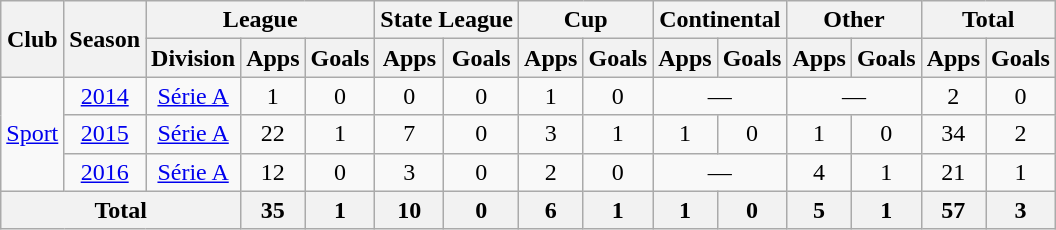<table class="wikitable" style="text-align: center;">
<tr>
<th rowspan="2">Club</th>
<th rowspan="2">Season</th>
<th colspan="3">League</th>
<th colspan="2">State League</th>
<th colspan="2">Cup</th>
<th colspan="2">Continental</th>
<th colspan="2">Other</th>
<th colspan="2">Total</th>
</tr>
<tr>
<th>Division</th>
<th>Apps</th>
<th>Goals</th>
<th>Apps</th>
<th>Goals</th>
<th>Apps</th>
<th>Goals</th>
<th>Apps</th>
<th>Goals</th>
<th>Apps</th>
<th>Goals</th>
<th>Apps</th>
<th>Goals</th>
</tr>
<tr>
<td rowspan=3 valign="center"><a href='#'>Sport</a></td>
<td><a href='#'>2014</a></td>
<td><a href='#'>Série A</a></td>
<td>1</td>
<td>0</td>
<td>0</td>
<td>0</td>
<td>1</td>
<td>0</td>
<td colspan="2">—</td>
<td colspan="2">—</td>
<td>2</td>
<td>0</td>
</tr>
<tr>
<td><a href='#'>2015</a></td>
<td><a href='#'>Série A</a></td>
<td>22</td>
<td>1</td>
<td>7</td>
<td>0</td>
<td>3</td>
<td>1</td>
<td>1</td>
<td>0</td>
<td>1</td>
<td>0</td>
<td>34</td>
<td>2</td>
</tr>
<tr>
<td><a href='#'>2016</a></td>
<td><a href='#'>Série A</a></td>
<td>12</td>
<td>0</td>
<td>3</td>
<td>0</td>
<td>2</td>
<td>0</td>
<td colspan="2">—</td>
<td>4</td>
<td>1</td>
<td>21</td>
<td>1</td>
</tr>
<tr>
<th colspan="3"><strong>Total</strong></th>
<th>35</th>
<th>1</th>
<th>10</th>
<th>0</th>
<th>6</th>
<th>1</th>
<th>1</th>
<th>0</th>
<th>5</th>
<th>1</th>
<th>57</th>
<th>3</th>
</tr>
</table>
